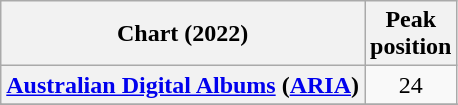<table class="wikitable sortable plainrowheaders" style="text-align:center">
<tr>
<th scope="col">Chart (2022)</th>
<th scope="col">Peak<br>position</th>
</tr>
<tr>
<th scope="row"><a href='#'>Australian Digital Albums</a> (<a href='#'>ARIA</a>)</th>
<td>24</td>
</tr>
<tr>
</tr>
<tr>
</tr>
<tr>
</tr>
<tr>
</tr>
</table>
